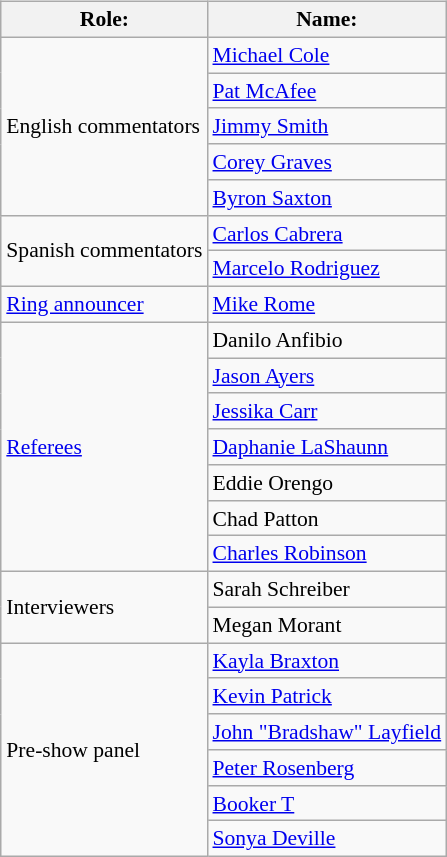<table class=wikitable style="font-size:90%; margin: 0.5em 0 0.5em 1em; float: right; clear: right;">
<tr>
<th>Role:</th>
<th>Name:</th>
</tr>
<tr>
<td rowspan=5>English commentators</td>
<td><a href='#'>Michael Cole</a> </td>
</tr>
<tr>
<td><a href='#'>Pat McAfee</a> </td>
</tr>
<tr>
<td><a href='#'>Jimmy Smith</a> </td>
</tr>
<tr>
<td><a href='#'>Corey Graves</a> </td>
</tr>
<tr>
<td><a href='#'>Byron Saxton</a> </td>
</tr>
<tr>
<td rowspan=2>Spanish commentators</td>
<td><a href='#'>Carlos Cabrera</a></td>
</tr>
<tr>
<td><a href='#'>Marcelo Rodriguez</a></td>
</tr>
<tr>
<td rowspan=1><a href='#'>Ring announcer</a></td>
<td><a href='#'>Mike Rome</a></td>
</tr>
<tr>
<td rowspan=7><a href='#'>Referees</a></td>
<td>Danilo Anfibio</td>
</tr>
<tr>
<td><a href='#'>Jason Ayers</a></td>
</tr>
<tr>
<td><a href='#'>Jessika Carr</a></td>
</tr>
<tr>
<td><a href='#'>Daphanie LaShaunn</a></td>
</tr>
<tr>
<td>Eddie Orengo</td>
</tr>
<tr>
<td>Chad Patton</td>
</tr>
<tr>
<td><a href='#'>Charles Robinson</a></td>
</tr>
<tr>
<td rowspan=2>Interviewers</td>
<td>Sarah Schreiber</td>
</tr>
<tr>
<td>Megan Morant</td>
</tr>
<tr>
<td rowspan="6">Pre-show panel</td>
<td><a href='#'>Kayla Braxton</a></td>
</tr>
<tr>
<td><a href='#'>Kevin Patrick</a></td>
</tr>
<tr>
<td><a href='#'>John "Bradshaw" Layfield</a></td>
</tr>
<tr>
<td><a href='#'>Peter Rosenberg</a></td>
</tr>
<tr>
<td><a href='#'>Booker T</a></td>
</tr>
<tr>
<td><a href='#'>Sonya Deville</a></td>
</tr>
</table>
